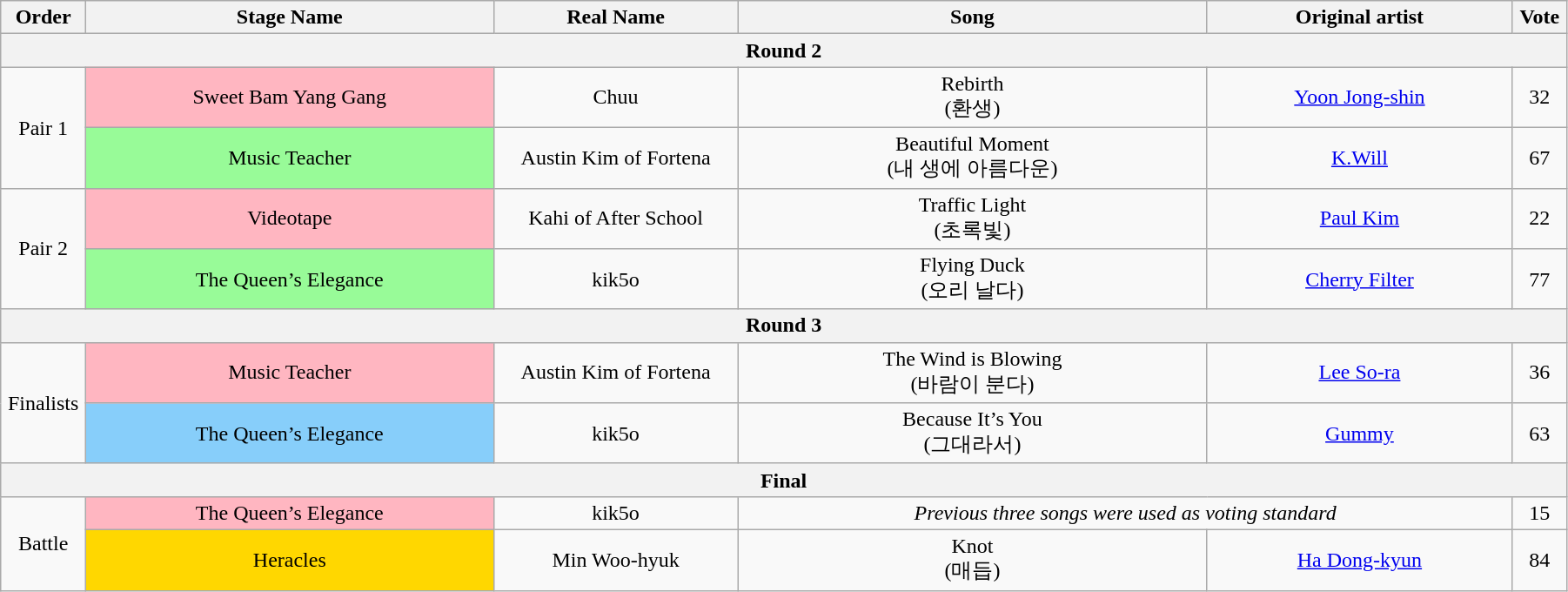<table class="wikitable" style="text-align:center; width:95%;">
<tr>
<th style="width:1%">Order</th>
<th style="width:20%;">Stage Name</th>
<th style="width:12%">Real Name</th>
<th style="width:23%;">Song</th>
<th style="width:15%;">Original artist</th>
<th style="width:1%;">Vote</th>
</tr>
<tr>
<th colspan=6>Round 2</th>
</tr>
<tr>
<td rowspan=2>Pair 1</td>
<td bgcolor="lightpink">Sweet Bam Yang Gang</td>
<td>Chuu</td>
<td>Rebirth<br>(환생)</td>
<td><a href='#'>Yoon Jong-shin</a></td>
<td>32</td>
</tr>
<tr>
<td bgcolor="palegreen">Music Teacher</td>
<td>Austin Kim of Fortena</td>
<td>Beautiful Moment<br>(내 생에 아름다운)</td>
<td><a href='#'>K.Will</a></td>
<td>67</td>
</tr>
<tr>
<td rowspan=2>Pair 2</td>
<td bgcolor="lightpink">Videotape</td>
<td>Kahi of After School</td>
<td>Traffic Light<br>(초록빛)</td>
<td><a href='#'>Paul Kim</a></td>
<td>22</td>
</tr>
<tr>
<td bgcolor="palegreen">The Queen’s Elegance</td>
<td>kik5o</td>
<td>Flying Duck<br>(오리 날다)</td>
<td><a href='#'>Cherry Filter</a></td>
<td>77</td>
</tr>
<tr>
<th colspan=6>Round 3</th>
</tr>
<tr>
<td rowspan=2>Finalists</td>
<td bgcolor="lightpink">Music Teacher</td>
<td>Austin Kim of Fortena</td>
<td>The Wind is Blowing<br>(바람이 분다)</td>
<td><a href='#'>Lee So-ra</a></td>
<td>36</td>
</tr>
<tr>
<td bgcolor="lightskyblue">The Queen’s Elegance</td>
<td>kik5o</td>
<td>Because It’s You<br>(그대라서)</td>
<td><a href='#'>Gummy</a></td>
<td>63</td>
</tr>
<tr>
<th colspan=6>Final</th>
</tr>
<tr>
<td rowspan=2>Battle</td>
<td bgcolor="lightpink">The Queen’s Elegance</td>
<td>kik5o</td>
<td colspan=2><em>Previous three songs were used as voting standard</em></td>
<td>15</td>
</tr>
<tr>
<td bgcolor="gold">Heracles</td>
<td>Min Woo-hyuk</td>
<td>Knot<br>(매듭)</td>
<td><a href='#'>Ha Dong-kyun</a></td>
<td>84</td>
</tr>
</table>
